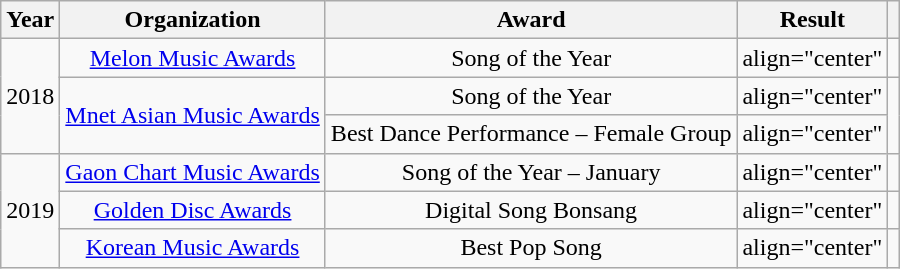<table class="wikitable sortable plainrowheaders">
<tr>
<th scope="col">Year</th>
<th scope="col">Organization</th>
<th scope="col">Award</th>
<th scope="col">Result</th>
<th class="unsortable"></th>
</tr>
<tr>
<td align="center" rowspan="3">2018</td>
<td align="center"><a href='#'>Melon Music Awards</a></td>
<td align="center">Song of the Year</td>
<td>align="center" </td>
<td align="center"></td>
</tr>
<tr>
<td align="center" rowspan="2"><a href='#'>Mnet Asian Music Awards</a></td>
<td align="center">Song of the Year</td>
<td>align="center" </td>
<td align="center" rowspan="2"></td>
</tr>
<tr>
<td align="center">Best Dance Performance – Female Group</td>
<td>align="center" </td>
</tr>
<tr>
<td align="center" rowspan="3">2019</td>
<td align="center"><a href='#'>Gaon Chart Music Awards</a></td>
<td align="center">Song of the Year – January</td>
<td>align="center" </td>
<td align="center"></td>
</tr>
<tr>
<td align="center"><a href='#'>Golden Disc Awards</a></td>
<td align="center">Digital Song Bonsang</td>
<td>align="center" </td>
<td align="center"></td>
</tr>
<tr>
<td align="center"><a href='#'>Korean Music Awards</a></td>
<td align="center">Best Pop Song</td>
<td>align="center" </td>
<td align="center"></td>
</tr>
</table>
